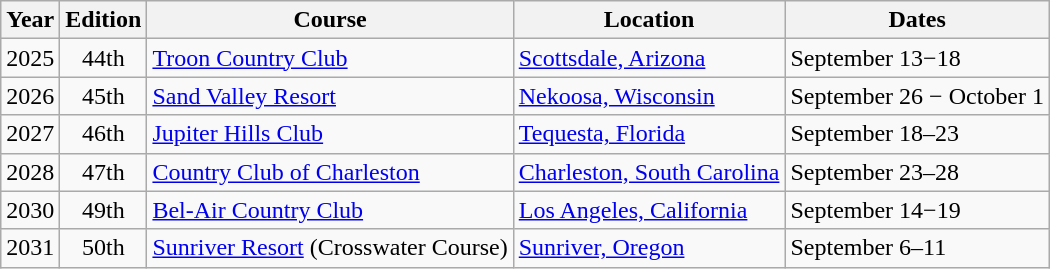<table class=wikitable>
<tr>
<th>Year</th>
<th>Edition</th>
<th>Course</th>
<th>Location</th>
<th>Dates</th>
</tr>
<tr>
<td align=center>2025</td>
<td align=center>44th</td>
<td><a href='#'>Troon Country Club</a></td>
<td><a href='#'>Scottsdale, Arizona</a></td>
<td>September 13−18</td>
</tr>
<tr>
<td align=center>2026</td>
<td align=center>45th</td>
<td><a href='#'>Sand Valley Resort</a></td>
<td><a href='#'>Nekoosa, Wisconsin</a></td>
<td>September 26 − October 1</td>
</tr>
<tr>
<td align=center>2027</td>
<td align=center>46th</td>
<td><a href='#'>Jupiter Hills Club</a></td>
<td><a href='#'>Tequesta, Florida</a></td>
<td>September 18–23</td>
</tr>
<tr>
<td align=center>2028</td>
<td align=center>47th</td>
<td><a href='#'>Country Club of Charleston</a></td>
<td><a href='#'>Charleston, South Carolina</a></td>
<td>September 23–28</td>
</tr>
<tr>
<td align=center>2030</td>
<td align=center>49th</td>
<td><a href='#'>Bel-Air Country Club</a></td>
<td><a href='#'>Los Angeles, California</a></td>
<td>September 14−19</td>
</tr>
<tr>
<td align=center>2031</td>
<td align=center>50th</td>
<td><a href='#'>Sunriver Resort</a> (Crosswater Course)</td>
<td><a href='#'>Sunriver, Oregon</a></td>
<td>September 6–11</td>
</tr>
</table>
